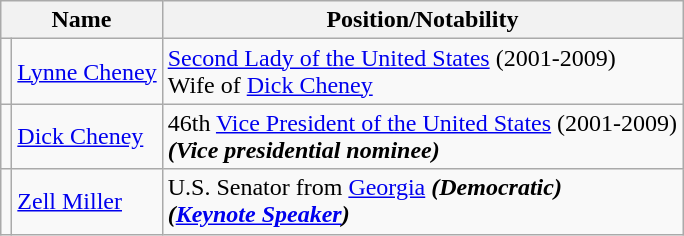<table class="wikitable">
<tr>
<th colspan="2">Name</th>
<th>Position/Notability</th>
</tr>
<tr>
<td></td>
<td><a href='#'>Lynne Cheney</a></td>
<td><a href='#'>Second Lady of the United States</a> (2001-2009)<br>Wife of <a href='#'>Dick Cheney</a></td>
</tr>
<tr>
<td></td>
<td><a href='#'>Dick Cheney</a></td>
<td>46th <a href='#'>Vice President of the United States</a> (2001-2009)<br><strong><em>(Vice presidential nominee)</em></strong></td>
</tr>
<tr>
<td></td>
<td><a href='#'>Zell Miller</a></td>
<td>U.S. Senator from <a href='#'>Georgia</a> <strong><em>(Democratic)</em></strong><br><strong><em>(<a href='#'>Keynote Speaker</a>)</em></strong></td>
</tr>
</table>
